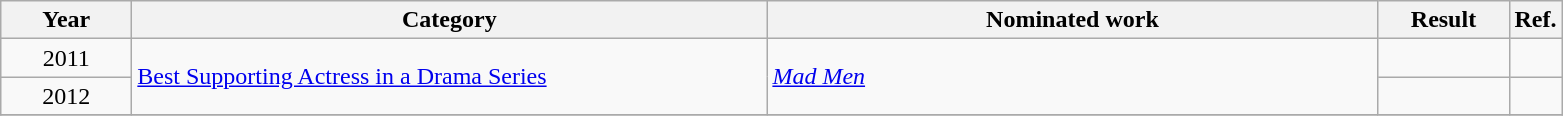<table class=wikitable>
<tr>
<th scope="col" style="width:5em;">Year</th>
<th scope="col" style="width:26em;">Category</th>
<th scope="col" style="width:25em;">Nominated work</th>
<th scope="col" style="width:5em;">Result</th>
<th>Ref.</th>
</tr>
<tr>
<td style="text-align:center;">2011</td>
<td rowspan=2><a href='#'>Best Supporting Actress in a Drama Series</a></td>
<td rowspan=2><em><a href='#'>Mad Men</a></em></td>
<td></td>
<td align=center></td>
</tr>
<tr>
<td style="text-align:center;">2012</td>
<td></td>
<td align=center></td>
</tr>
<tr>
</tr>
</table>
